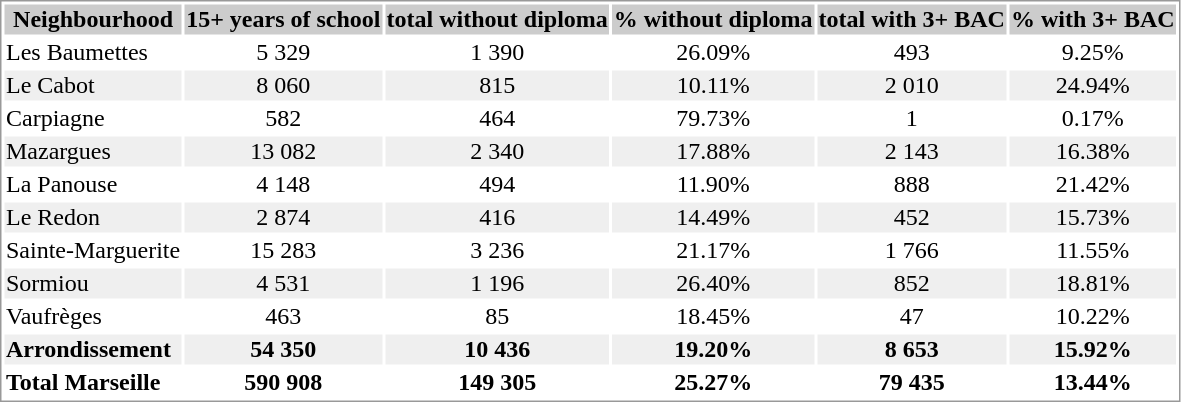<table border="0" style="border:1px solid #999; background:#fff;">
<tr style="text-align:center; background:#ccc;">
<th>Neighbourhood</th>
<th>15+ years of school</th>
<th>total without diploma</th>
<th>% without diploma</th>
<th>total with 3+ BAC</th>
<th>% with 3+ BAC</th>
</tr>
<tr>
<td>Les Baumettes</td>
<td style="text-align:center;">5 329</td>
<td style="text-align:center;">1 390</td>
<td style="text-align:center;">26.09% </td>
<td style="text-align:center;">493</td>
<td style="text-align:center;">9.25% </td>
</tr>
<tr style="background:#EFEFEF">
<td>Le Cabot</td>
<td style="text-align:center;">8 060</td>
<td style="text-align:center;">815</td>
<td style="text-align:center;">10.11%</td>
<td style="text-align:center;">2 010</td>
<td style="text-align:center;">24.94% </td>
</tr>
<tr>
<td>Carpiagne</td>
<td style="text-align:center;">582</td>
<td style="text-align:center;">464</td>
<td style="text-align:center;">79.73%</td>
<td style="text-align:center;">1</td>
<td style="text-align:center;">0.17%</td>
</tr>
<tr style="background:#EFEFEF">
<td>Mazargues</td>
<td style="text-align:center;">13 082</td>
<td style="text-align:center;">2 340</td>
<td style="text-align:center;">17.88% </td>
<td style="text-align:center;">2 143</td>
<td style="text-align:center;">16.38% </td>
</tr>
<tr>
<td>La Panouse</td>
<td style="text-align:center;">4 148</td>
<td style="text-align:center;">494</td>
<td style="text-align:center;">11.90%</td>
<td style="text-align:center;">888</td>
<td style="text-align:center;">21.42% </td>
</tr>
<tr style="background:#EFEFEF">
<td>Le Redon</td>
<td style="text-align:center;">2 874</td>
<td style="text-align:center;">416</td>
<td style="text-align:center;">14.49% </td>
<td style="text-align:center;">452</td>
<td style="text-align:center;">15.73% </td>
</tr>
<tr>
<td>Sainte-Marguerite</td>
<td style="text-align:center;">15 283</td>
<td style="text-align:center;">3 236</td>
<td style="text-align:center;">21.17% </td>
<td style="text-align:center;">1 766</td>
<td style="text-align:center;">11.55% </td>
</tr>
<tr style="background:#EFEFEF">
<td>Sormiou</td>
<td style="text-align:center;">4 531</td>
<td style="text-align:center;">1 196</td>
<td style="text-align:center;">26.40% </td>
<td style="text-align:center;">852</td>
<td style="text-align:center;">18.81% </td>
</tr>
<tr>
<td>Vaufrèges</td>
<td style="text-align:center;">463</td>
<td style="text-align:center;">85</td>
<td style="text-align:center;">18.45%</td>
<td style="text-align:center;">47</td>
<td style="text-align:center;">10.22%</td>
</tr>
<tr style="background:#EFEFEF">
<td><strong>Arrondissement</strong></td>
<td style="text-align:center;"><strong>54 350</strong></td>
<td style="text-align:center;"><strong>10 436</strong></td>
<td style="text-align:center;"><strong>19.20%</strong></td>
<td style="text-align:center;"><strong>8 653</strong></td>
<td style="text-align:center;"><strong>15.92%</strong></td>
</tr>
<tr>
<td><strong>Total Marseille</strong></td>
<td style="text-align:center;"><strong>590 908</strong></td>
<td style="text-align:center;"><strong>149 305</strong></td>
<td style="text-align:center;"><strong>25.27%</strong></td>
<td style="text-align:center;"><strong>79 435</strong></td>
<td style="text-align:center;"><strong>13.44%</strong></td>
</tr>
</table>
